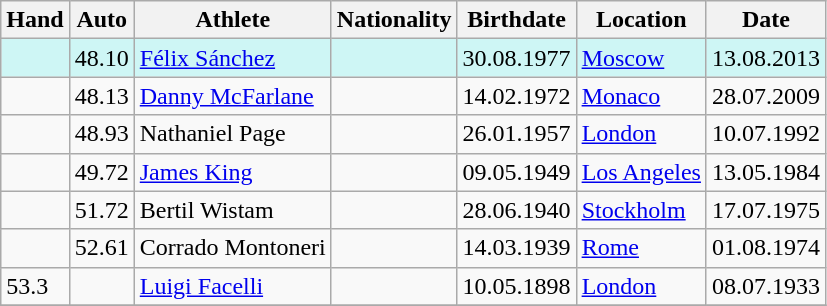<table class="wikitable">
<tr>
<th>Hand</th>
<th>Auto</th>
<th>Athlete</th>
<th>Nationality</th>
<th>Birthdate</th>
<th>Location</th>
<th>Date</th>
</tr>
<tr bgcolor=#CEF6F5>
<td></td>
<td>48.10</td>
<td><a href='#'>Félix Sánchez</a></td>
<td></td>
<td>30.08.1977</td>
<td><a href='#'>Moscow</a></td>
<td>13.08.2013</td>
</tr>
<tr>
<td></td>
<td>48.13</td>
<td><a href='#'>Danny McFarlane</a></td>
<td></td>
<td>14.02.1972</td>
<td><a href='#'>Monaco</a></td>
<td>28.07.2009</td>
</tr>
<tr>
<td></td>
<td>48.93</td>
<td>Nathaniel Page</td>
<td></td>
<td>26.01.1957</td>
<td><a href='#'>London</a></td>
<td>10.07.1992</td>
</tr>
<tr>
<td></td>
<td>49.72</td>
<td><a href='#'>James King</a></td>
<td></td>
<td>09.05.1949</td>
<td><a href='#'>Los Angeles</a></td>
<td>13.05.1984</td>
</tr>
<tr>
<td></td>
<td>51.72</td>
<td>Bertil Wistam</td>
<td></td>
<td>28.06.1940</td>
<td><a href='#'>Stockholm</a></td>
<td>17.07.1975</td>
</tr>
<tr>
<td></td>
<td>52.61</td>
<td>Corrado Montoneri</td>
<td></td>
<td>14.03.1939</td>
<td><a href='#'>Rome</a></td>
<td>01.08.1974</td>
</tr>
<tr>
<td>53.3</td>
<td></td>
<td><a href='#'>Luigi Facelli</a></td>
<td></td>
<td>10.05.1898</td>
<td><a href='#'>London</a></td>
<td>08.07.1933</td>
</tr>
<tr>
</tr>
</table>
